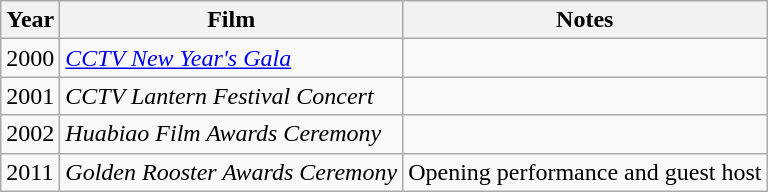<table class="wikitable">
<tr style="text-align:center;">
<th>Year</th>
<th>Film</th>
<th>Notes</th>
</tr>
<tr>
<td>2000</td>
<td><em><a href='#'>CCTV New Year's Gala</a></em></td>
<td></td>
</tr>
<tr>
<td>2001</td>
<td><em>CCTV Lantern Festival Concert</em></td>
<td></td>
</tr>
<tr>
<td>2002</td>
<td><em>Huabiao Film Awards Ceremony</em></td>
<td></td>
</tr>
<tr>
<td>2011</td>
<td><em>Golden Rooster Awards Ceremony</em></td>
<td>Opening performance and guest host</td>
</tr>
</table>
